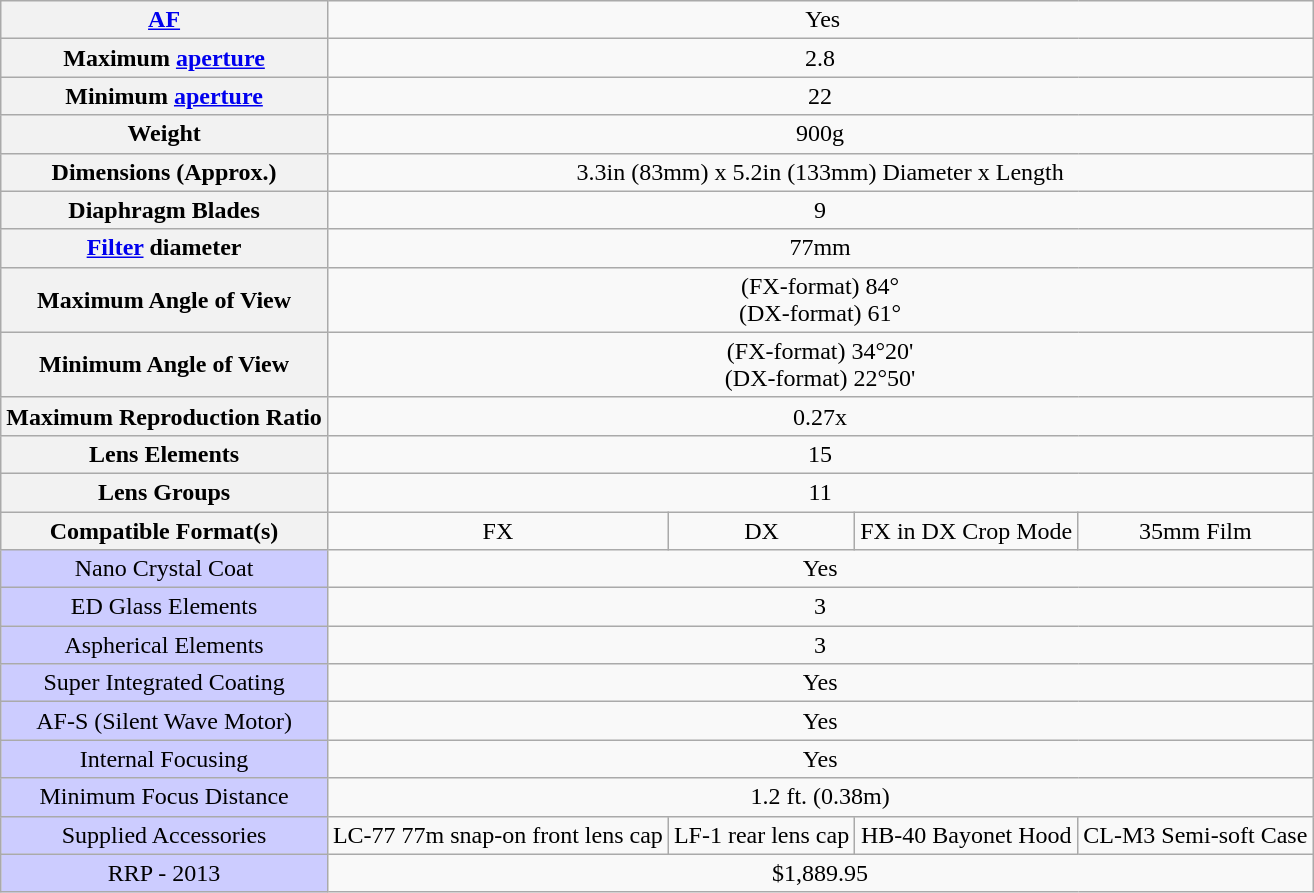<table class="wikitable">
<tr>
<th bgcolor="#CCCCFF" align="center"><a href='#'>AF</a></th>
<td align="center" colspan="4"> Yes</td>
</tr>
<tr>
<th bgcolor="#CCCCFF" align="center">Maximum <a href='#'>aperture</a></th>
<td align="center" colspan="4">2.8</td>
</tr>
<tr>
<th bgcolor="#CCCCFF" align="center">Minimum <a href='#'>aperture</a></th>
<td align="center" colspan="4">22</td>
</tr>
<tr>
<th bgcolor="#CCCCFF" align="center">Weight</th>
<td align="center" colspan="4">900g</td>
</tr>
<tr>
<th bgcolor="#CCCCFF" align="center">Dimensions (Approx.)</th>
<td align="center" colspan="4">3.3in (83mm) x 5.2in (133mm) Diameter x Length</td>
</tr>
<tr>
<th bgcolor="#CCCCFF" align="center">Diaphragm Blades</th>
<td align="center" colspan="4">9</td>
</tr>
<tr>
<th bgcolor="#CCCCFF" align="center"><a href='#'>Filter</a> diameter</th>
<td align="center" colspan="4">77mm</td>
</tr>
<tr>
<th bgcolor="#CCCCFF" align="center">Maximum Angle of View</th>
<td align="center" colspan="4">(FX-format) 84°<br>(DX-format)
61°</td>
</tr>
<tr>
<th bgcolor="#CCCCFF" align="center">Minimum Angle of View</th>
<td align="center" colspan="4">(FX-format) 34°20'<br>(DX-format)
22°50'</td>
</tr>
<tr>
<th bgcolor="#CCCCFF" align="center">Maximum Reproduction Ratio</th>
<td align="center" colspan="4">0.27x</td>
</tr>
<tr>
<th bgcolor="#CCCCFF" align="center">Lens Elements</th>
<td align="center" colspan="4">15</td>
</tr>
<tr>
<th bgcolor="#CCCCFF" align="center">Lens Groups</th>
<td align="center" colspan="4">11</td>
</tr>
<tr>
<th bgcolor="#CCCCFF" align="center">Compatible Format(s)</th>
<td align="center">FX</td>
<td align="center">DX</td>
<td align="center">FX in DX Crop Mode</td>
<td align="center" colspan="2">35mm Film</td>
</tr>
<tr>
<td bgcolor="#CCCCFF" align="center">Nano Crystal Coat</td>
<td align="center" colspan="4">Yes</td>
</tr>
<tr>
<td bgcolor="#CCCCFF" align="center">ED Glass Elements</td>
<td align="center" colspan="4">3</td>
</tr>
<tr>
<td bgcolor="#CCCCFF" align="center">Aspherical Elements</td>
<td align="center" colspan="4">3</td>
</tr>
<tr>
<td bgcolor="#CCCCFF" align="center">Super Integrated Coating</td>
<td align="center" colspan="4">Yes</td>
</tr>
<tr>
<td bgcolor="#CCCCFF" align="center">AF-S (Silent Wave Motor)</td>
<td align="center" colspan="4">Yes</td>
</tr>
<tr>
<td bgcolor="#CCCCFF" align="center">Internal Focusing</td>
<td align="center" colspan="4">Yes</td>
</tr>
<tr>
<td bgcolor="#CCCCFF" align="center">Minimum Focus Distance</td>
<td align="center" colspan="4">1.2 ft. (0.38m)</td>
</tr>
<tr>
<td bgcolor="#CCCCFF" align="center">Supplied Accessories</td>
<td align="center">LC-77 77m snap-on front lens cap</td>
<td align="center">LF-1 rear lens cap</td>
<td align="center">HB-40 Bayonet Hood</td>
<td align="center">CL-M3 Semi-soft Case</td>
</tr>
<tr>
<td bgcolor="#CCCCFF" align="center">RRP - 2013</td>
<td align="center" colspan="4">$1,889.95</td>
</tr>
</table>
